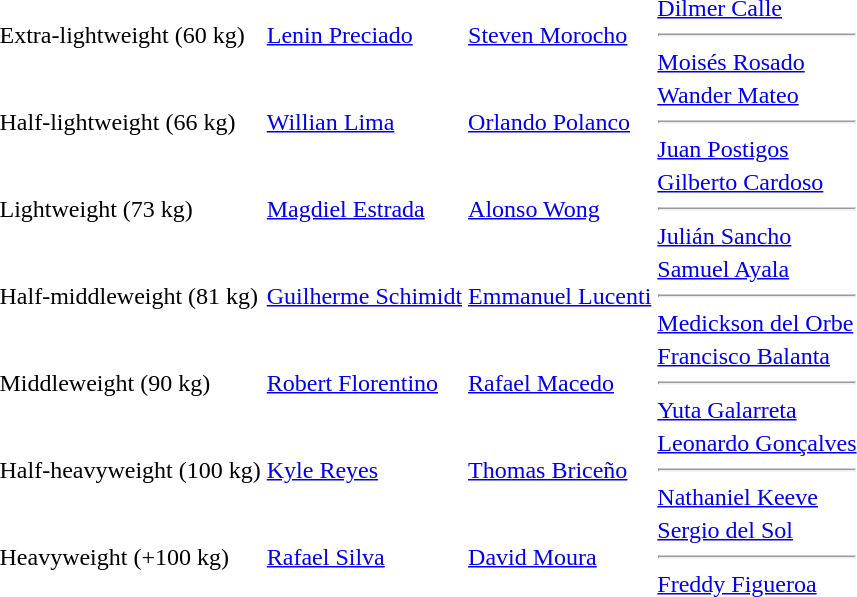<table>
<tr>
<td>Extra-lightweight (60 kg)</td>
<td><a href='#'>Lenin Preciado</a><br></td>
<td><a href='#'>Steven Morocho</a><br></td>
<td><a href='#'>Dilmer Calle</a><br><hr><a href='#'>Moisés Rosado</a><br></td>
</tr>
<tr>
<td>Half-lightweight (66 kg)</td>
<td><a href='#'>Willian Lima</a><br></td>
<td><a href='#'>Orlando Polanco</a><br></td>
<td><a href='#'>Wander Mateo</a><br><hr><a href='#'>Juan Postigos</a><br></td>
</tr>
<tr>
<td>Lightweight (73 kg)</td>
<td><a href='#'>Magdiel Estrada</a><br></td>
<td><a href='#'>Alonso Wong</a><br></td>
<td><a href='#'>Gilberto Cardoso</a><br><hr><a href='#'>Julián Sancho</a><br></td>
</tr>
<tr>
<td>Half-middleweight (81 kg)</td>
<td><a href='#'>Guilherme Schimidt</a><br></td>
<td><a href='#'>Emmanuel Lucenti</a><br></td>
<td><a href='#'>Samuel Ayala</a><br><hr><a href='#'>Medickson del Orbe</a><br></td>
</tr>
<tr>
<td>Middleweight (90 kg)</td>
<td><a href='#'>Robert Florentino</a><br></td>
<td><a href='#'>Rafael Macedo</a><br></td>
<td><a href='#'>Francisco Balanta</a><br><hr><a href='#'>Yuta Galarreta</a><br></td>
</tr>
<tr>
<td>Half-heavyweight (100 kg)</td>
<td><a href='#'>Kyle Reyes</a><br></td>
<td><a href='#'>Thomas Briceño</a><br></td>
<td><a href='#'>Leonardo Gonçalves</a><br><hr><a href='#'>Nathaniel Keeve</a><br></td>
</tr>
<tr>
<td>Heavyweight (+100 kg)</td>
<td><a href='#'>Rafael Silva</a><br></td>
<td><a href='#'>David Moura</a><br></td>
<td><a href='#'>Sergio del Sol</a><br><hr><a href='#'>Freddy Figueroa</a><br></td>
</tr>
</table>
